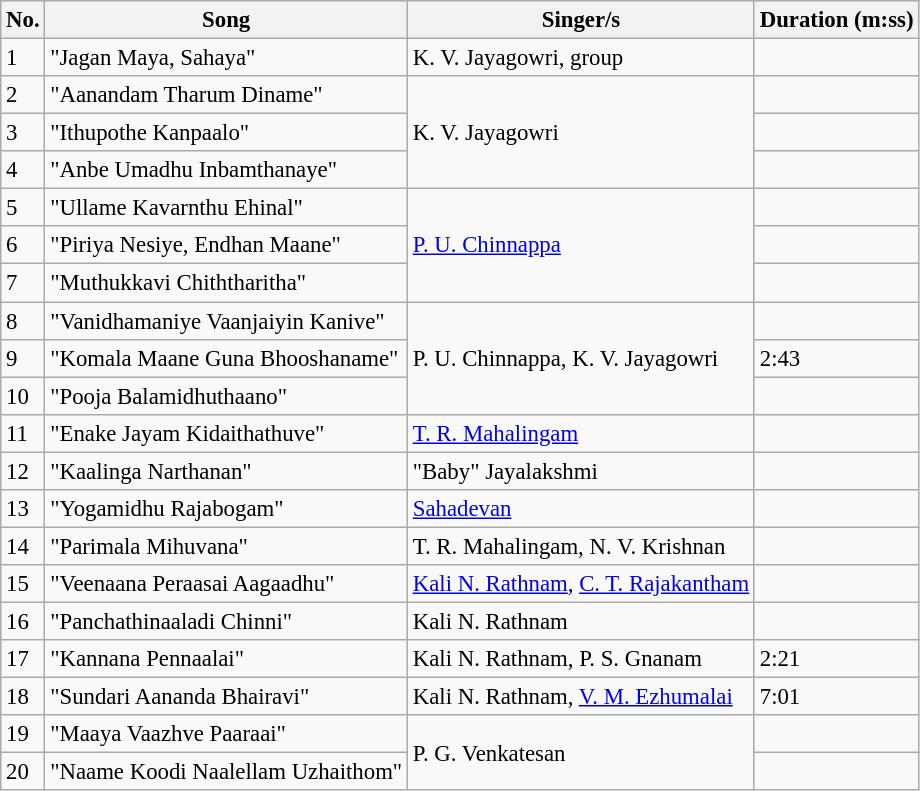<table class="wikitable" style="font-size:95%;">
<tr>
<th>No.</th>
<th>Song</th>
<th>Singer/s</th>
<th>Duration (m:ss)</th>
</tr>
<tr>
<td>1</td>
<td>"Jagan Maya, Sahaya"</td>
<td>K. V. Jayagowri, group</td>
<td></td>
</tr>
<tr>
<td>2</td>
<td>"Aanandam Tharum Diname"</td>
<td rowspan=3>K. V. Jayagowri</td>
<td></td>
</tr>
<tr>
<td>3</td>
<td>"Ithupothe Kanpaalo"</td>
<td></td>
</tr>
<tr>
<td>4</td>
<td>"Anbe Umadhu Inbamthanaye"</td>
<td></td>
</tr>
<tr>
<td>5</td>
<td>"Ullame Kavarnthu Ehinal"</td>
<td rowspan=3><a href='#'>P. U. Chinnappa</a></td>
<td></td>
</tr>
<tr>
<td>6</td>
<td>"Piriya Nesiye, Endhan Maane"</td>
<td></td>
</tr>
<tr>
<td>7</td>
<td>"Muthukkavi Chiththaritha"</td>
<td></td>
</tr>
<tr>
<td>8</td>
<td>"Vanidhamaniye Vaanjaiyin Kanive"</td>
<td rowspan=3>P. U. Chinnappa, K. V. Jayagowri</td>
<td></td>
</tr>
<tr>
<td>9</td>
<td>"Komala Maane Guna Bhooshaname"</td>
<td>2:43</td>
</tr>
<tr>
<td>10</td>
<td>"Pooja Balamidhuthaano"</td>
<td></td>
</tr>
<tr>
<td>11</td>
<td>"Enake Jayam Kidaithathuve"</td>
<td><a href='#'>T. R. Mahalingam</a></td>
<td></td>
</tr>
<tr>
<td>12</td>
<td>"Kaalinga Narthanan"</td>
<td>"Baby" Jayalakshmi</td>
<td></td>
</tr>
<tr>
<td>13</td>
<td>"Yogamidhu Rajabogam"</td>
<td><a href='#'>Sahadevan</a></td>
<td></td>
</tr>
<tr>
<td>14</td>
<td>"Parimala Mihuvana"</td>
<td>T. R. Mahalingam, N. V. Krishnan</td>
<td></td>
</tr>
<tr>
<td>15</td>
<td>"Veenaana Peraasai Aagaadhu"</td>
<td><a href='#'>Kali N. Rathnam</a>, <a href='#'>C. T. Rajakantham</a></td>
<td></td>
</tr>
<tr>
<td>16</td>
<td>"Panchathinaaladi Chinni"</td>
<td>Kali N. Rathnam</td>
<td></td>
</tr>
<tr>
<td>17</td>
<td>"Kannana Pennaalai"</td>
<td>Kali N. Rathnam, P. S. Gnanam</td>
<td>2:21</td>
</tr>
<tr>
<td>18</td>
<td>"Sundari Aananda Bhairavi"</td>
<td>Kali N. Rathnam, <a href='#'>V. M. Ezhumalai</a></td>
<td>7:01</td>
</tr>
<tr>
<td>19</td>
<td>"Maaya Vaazhve Paaraai"</td>
<td rowspan=2>P. G. Venkatesan</td>
<td></td>
</tr>
<tr>
<td>20</td>
<td>"Naame Koodi Naalellam Uzhaithom"</td>
<td></td>
</tr>
</table>
